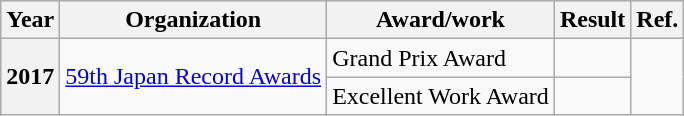<table class="wikitable">
<tr>
<th>Year</th>
<th>Organization</th>
<th>Award/work</th>
<th>Result</th>
<th>Ref.</th>
</tr>
<tr>
<th rowspan="2" scope="row">2017</th>
<td rowspan="2"><a href='#'>59th Japan Record Awards</a></td>
<td>Grand Prix Award</td>
<td></td>
<td rowspan="2" align="center"></td>
</tr>
<tr>
<td>Excellent Work Award</td>
<td></td>
</tr>
</table>
